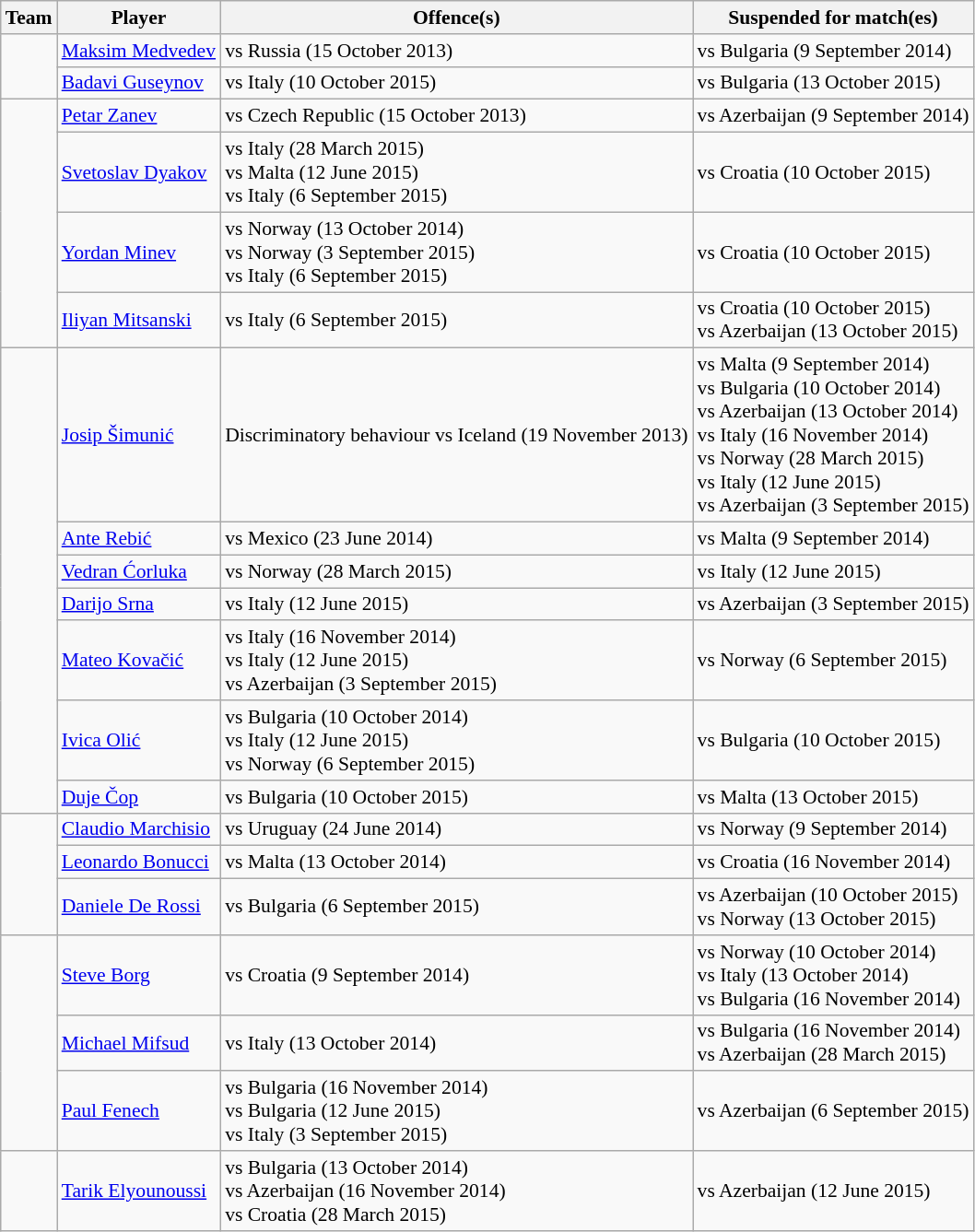<table class="wikitable" style="font-size:90%">
<tr>
<th>Team</th>
<th>Player</th>
<th>Offence(s)</th>
<th>Suspended for match(es)</th>
</tr>
<tr>
<td rowspan=2></td>
<td><a href='#'>Maksim Medvedev</a></td>
<td> vs Russia (15 October 2013)</td>
<td>vs Bulgaria (9 September 2014)</td>
</tr>
<tr>
<td><a href='#'>Badavi Guseynov</a></td>
<td> vs Italy (10 October 2015)</td>
<td>vs Bulgaria (13 October 2015)</td>
</tr>
<tr>
<td rowspan=4></td>
<td><a href='#'>Petar Zanev</a></td>
<td> vs Czech Republic (15 October 2013)</td>
<td>vs Azerbaijan (9 September 2014)</td>
</tr>
<tr>
<td><a href='#'>Svetoslav Dyakov</a></td>
<td> vs Italy (28 March 2015)<br> vs Malta (12 June 2015)<br> vs Italy (6 September 2015)</td>
<td>vs Croatia (10 October 2015)</td>
</tr>
<tr>
<td><a href='#'>Yordan Minev</a></td>
<td> vs Norway (13 October 2014)<br> vs Norway (3 September 2015)<br> vs Italy (6 September 2015)</td>
<td>vs Croatia (10 October 2015)</td>
</tr>
<tr>
<td><a href='#'>Iliyan Mitsanski</a></td>
<td> vs Italy (6 September 2015)</td>
<td>vs Croatia (10 October 2015)<br>vs Azerbaijan (13 October 2015)</td>
</tr>
<tr>
<td rowspan=7></td>
<td><a href='#'>Josip Šimunić</a></td>
<td>Discriminatory behaviour vs Iceland (19 November 2013)</td>
<td>vs Malta (9 September 2014)<br>vs Bulgaria (10 October 2014)<br>vs Azerbaijan (13 October 2014)<br>vs Italy (16 November 2014)<br>vs Norway (28 March 2015)<br>vs Italy (12 June 2015)<br>vs Azerbaijan (3 September 2015)</td>
</tr>
<tr>
<td><a href='#'>Ante Rebić</a></td>
<td> vs Mexico (23 June 2014)</td>
<td>vs Malta (9 September 2014)</td>
</tr>
<tr>
<td><a href='#'>Vedran Ćorluka</a></td>
<td> vs Norway (28 March 2015)</td>
<td>vs Italy (12 June 2015)</td>
</tr>
<tr>
<td><a href='#'>Darijo Srna</a></td>
<td> vs Italy (12 June 2015)</td>
<td>vs Azerbaijan (3 September 2015)</td>
</tr>
<tr>
<td><a href='#'>Mateo Kovačić</a></td>
<td> vs Italy (16 November 2014)<br> vs Italy (12 June 2015)<br> vs Azerbaijan (3 September 2015)</td>
<td>vs Norway (6 September 2015)</td>
</tr>
<tr>
<td><a href='#'>Ivica Olić</a></td>
<td> vs Bulgaria (10 October 2014)<br> vs Italy (12 June 2015)<br> vs Norway (6 September 2015)</td>
<td>vs Bulgaria (10 October 2015)</td>
</tr>
<tr>
<td><a href='#'>Duje Čop</a></td>
<td> vs Bulgaria (10 October 2015)</td>
<td>vs Malta (13 October 2015)</td>
</tr>
<tr>
<td rowspan=3></td>
<td><a href='#'>Claudio Marchisio</a></td>
<td> vs Uruguay (24 June 2014)</td>
<td>vs Norway (9 September 2014)</td>
</tr>
<tr>
<td><a href='#'>Leonardo Bonucci</a></td>
<td> vs Malta (13 October 2014)</td>
<td>vs Croatia (16 November 2014)</td>
</tr>
<tr>
<td><a href='#'>Daniele De Rossi</a></td>
<td> vs Bulgaria (6 September 2015)</td>
<td>vs Azerbaijan (10 October 2015)<br>vs Norway (13 October 2015)</td>
</tr>
<tr>
<td rowspan=3></td>
<td><a href='#'>Steve Borg</a></td>
<td> vs Croatia (9 September 2014)</td>
<td>vs Norway (10 October 2014)<br>vs Italy (13 October 2014)<br>vs Bulgaria (16 November 2014)</td>
</tr>
<tr>
<td><a href='#'>Michael Mifsud</a></td>
<td> vs Italy (13 October 2014)</td>
<td>vs Bulgaria (16 November 2014)<br>vs Azerbaijan (28 March 2015)</td>
</tr>
<tr>
<td><a href='#'>Paul Fenech</a></td>
<td> vs Bulgaria (16 November 2014)<br> vs Bulgaria (12 June 2015)<br> vs Italy (3 September 2015)</td>
<td>vs Azerbaijan (6 September 2015)</td>
</tr>
<tr>
<td></td>
<td><a href='#'>Tarik Elyounoussi</a></td>
<td> vs Bulgaria (13 October 2014)<br> vs Azerbaijan (16 November 2014)<br> vs Croatia (28 March 2015)</td>
<td>vs Azerbaijan (12 June 2015)</td>
</tr>
</table>
